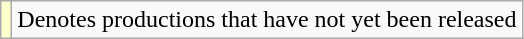<table class="wikitable plainrowheaders">
<tr>
<td style="background:#ffc;"></td>
<td>Denotes productions that have not yet been released</td>
</tr>
</table>
